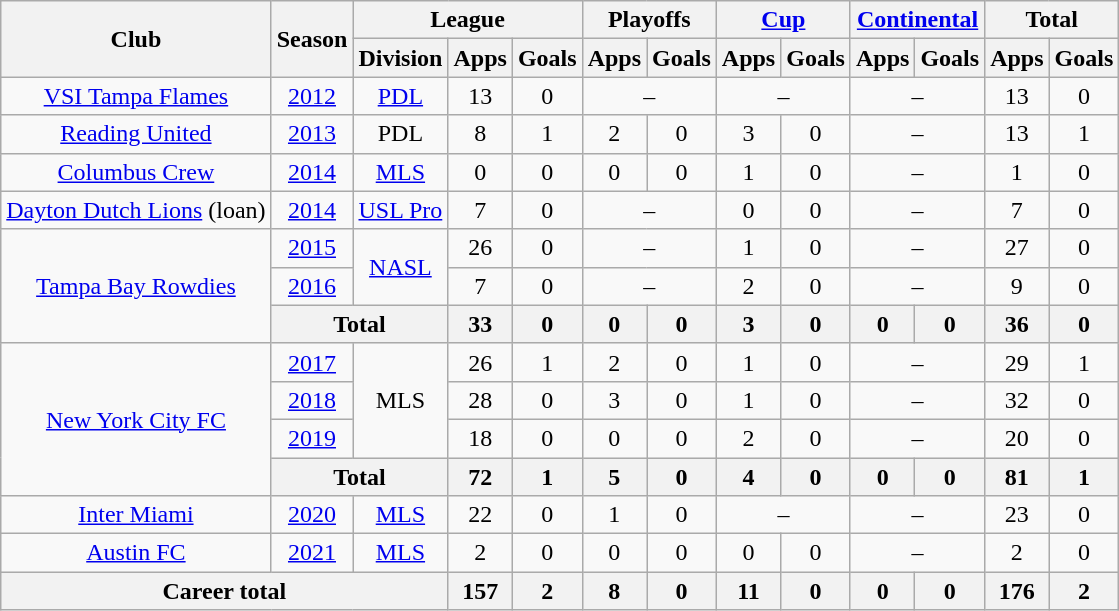<table class="wikitable" style="text-align: center;">
<tr>
<th rowspan=2>Club</th>
<th rowspan=2>Season</th>
<th colspan=3>League</th>
<th colspan=2>Playoffs</th>
<th colspan=2><a href='#'>Cup</a></th>
<th colspan=2><a href='#'>Continental</a></th>
<th colspan=2>Total</th>
</tr>
<tr>
<th>Division</th>
<th>Apps</th>
<th>Goals</th>
<th>Apps</th>
<th>Goals</th>
<th>Apps</th>
<th>Goals</th>
<th>Apps</th>
<th>Goals</th>
<th>Apps</th>
<th>Goals</th>
</tr>
<tr>
<td><a href='#'>VSI Tampa Flames</a></td>
<td><a href='#'>2012</a></td>
<td><a href='#'>PDL</a></td>
<td>13</td>
<td>0</td>
<td colspan=2>–</td>
<td colspan=2>–</td>
<td colspan=2>–</td>
<td>13</td>
<td>0</td>
</tr>
<tr>
<td><a href='#'>Reading United</a></td>
<td><a href='#'>2013</a></td>
<td>PDL</td>
<td>8</td>
<td>1</td>
<td>2</td>
<td>0</td>
<td>3</td>
<td>0</td>
<td colspan=2>–</td>
<td>13</td>
<td>1</td>
</tr>
<tr>
<td><a href='#'>Columbus Crew</a></td>
<td><a href='#'>2014</a></td>
<td><a href='#'>MLS</a></td>
<td>0</td>
<td>0</td>
<td>0</td>
<td>0</td>
<td>1</td>
<td>0</td>
<td colspan=2>–</td>
<td>1</td>
<td>0</td>
</tr>
<tr>
<td><a href='#'>Dayton Dutch Lions</a> (loan)</td>
<td><a href='#'>2014</a></td>
<td><a href='#'>USL Pro</a></td>
<td>7</td>
<td>0</td>
<td colspan=2>–</td>
<td>0</td>
<td>0</td>
<td colspan=2>–</td>
<td>7</td>
<td>0</td>
</tr>
<tr>
<td rowspan=3><a href='#'>Tampa Bay Rowdies</a></td>
<td><a href='#'>2015</a></td>
<td rowspan=2><a href='#'>NASL</a></td>
<td>26</td>
<td>0</td>
<td colspan=2>–</td>
<td>1</td>
<td>0</td>
<td colspan=2>–</td>
<td>27</td>
<td>0</td>
</tr>
<tr>
<td><a href='#'>2016</a></td>
<td>7</td>
<td>0</td>
<td colspan=2>–</td>
<td>2</td>
<td>0</td>
<td colspan=2>–</td>
<td>9</td>
<td>0</td>
</tr>
<tr>
<th colspan=2>Total</th>
<th>33</th>
<th>0</th>
<th>0</th>
<th>0</th>
<th>3</th>
<th>0</th>
<th>0</th>
<th>0</th>
<th>36</th>
<th>0</th>
</tr>
<tr>
<td rowspan=4><a href='#'>New York City FC</a></td>
<td><a href='#'>2017</a></td>
<td rowspan=3>MLS</td>
<td>26</td>
<td>1</td>
<td>2</td>
<td>0</td>
<td>1</td>
<td>0</td>
<td colspan=2>–</td>
<td>29</td>
<td>1</td>
</tr>
<tr>
<td><a href='#'>2018</a></td>
<td>28</td>
<td>0</td>
<td>3</td>
<td>0</td>
<td>1</td>
<td>0</td>
<td colspan=2>–</td>
<td>32</td>
<td>0</td>
</tr>
<tr>
<td><a href='#'>2019</a></td>
<td>18</td>
<td>0</td>
<td>0</td>
<td>0</td>
<td>2</td>
<td>0</td>
<td colspan="2">–</td>
<td>20</td>
<td>0</td>
</tr>
<tr>
<th colspan=2>Total</th>
<th>72</th>
<th>1</th>
<th>5</th>
<th>0</th>
<th>4</th>
<th>0</th>
<th>0</th>
<th>0</th>
<th>81</th>
<th>1</th>
</tr>
<tr>
<td><a href='#'>Inter Miami</a></td>
<td><a href='#'>2020</a></td>
<td><a href='#'>MLS</a></td>
<td>22</td>
<td>0</td>
<td>1</td>
<td>0</td>
<td colspan="2">–</td>
<td colspan="2">–</td>
<td>23</td>
<td>0</td>
</tr>
<tr>
<td><a href='#'>Austin FC</a></td>
<td><a href='#'>2021</a></td>
<td><a href='#'>MLS</a></td>
<td>2</td>
<td>0</td>
<td>0</td>
<td>0</td>
<td>0</td>
<td>0</td>
<td colspan=2>–</td>
<td>2</td>
<td>0</td>
</tr>
<tr>
<th colspan=3>Career total</th>
<th>157</th>
<th>2</th>
<th>8</th>
<th>0</th>
<th>11</th>
<th>0</th>
<th>0</th>
<th>0</th>
<th>176</th>
<th>2</th>
</tr>
</table>
